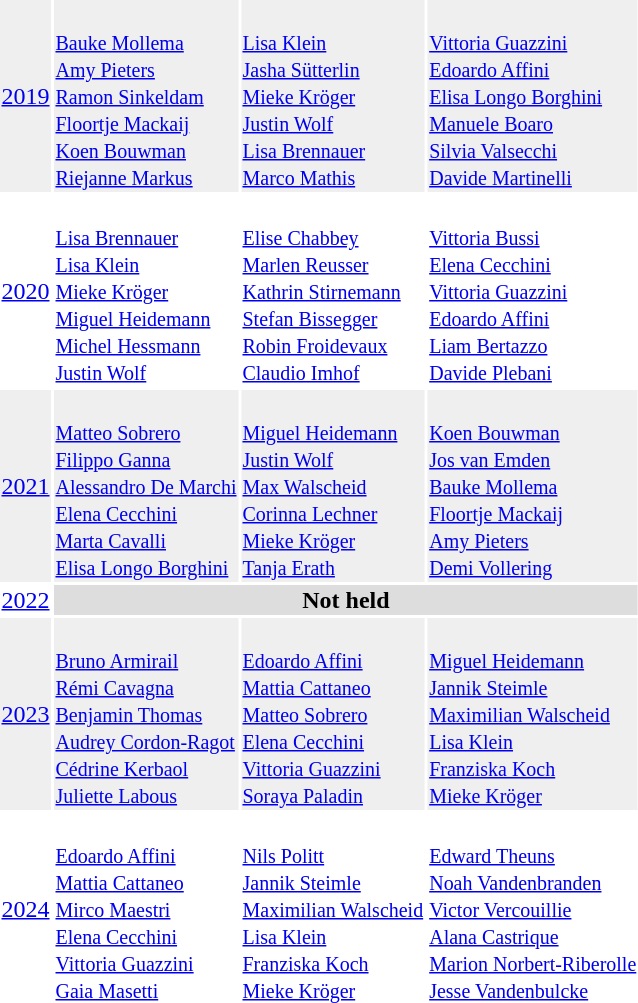<table>
<tr bgcolor="#EFEFEF">
<td><a href='#'>2019</a></td>
<td><br><small><a href='#'>Bauke Mollema</a> <br> <a href='#'>Amy Pieters</a> <br> <a href='#'>Ramon Sinkeldam</a> <br> <a href='#'>Floortje Mackaij</a> <br> <a href='#'>Koen Bouwman</a> <br> <a href='#'>Riejanne Markus</a></small></td>
<td><br><small><a href='#'>Lisa Klein</a> <br> <a href='#'>Jasha Sütterlin</a> <br> <a href='#'>Mieke Kröger</a> <br> <a href='#'>Justin Wolf</a> <br> <a href='#'>Lisa Brennauer</a> <br> <a href='#'>Marco Mathis</a></small></td>
<td><br><small><a href='#'>Vittoria Guazzini</a> <br> <a href='#'>Edoardo Affini</a> <br> <a href='#'>Elisa Longo Borghini</a> <br> <a href='#'>Manuele Boaro</a> <br> <a href='#'>Silvia Valsecchi</a> <br> <a href='#'>Davide Martinelli</a></small></td>
</tr>
<tr>
<td><a href='#'>2020</a></td>
<td><br><small><a href='#'>Lisa Brennauer</a> <br> <a href='#'>Lisa Klein</a> <br> <a href='#'>Mieke Kröger</a> <br> <a href='#'>Miguel Heidemann</a>  <br> <a href='#'>Michel Hessmann</a> <br> <a href='#'>Justin Wolf</a></small></td>
<td><br><small><a href='#'>Elise Chabbey</a> <br> <a href='#'>Marlen Reusser</a> <br> <a href='#'>Kathrin Stirnemann</a> <br> <a href='#'>Stefan Bissegger</a>  <br> <a href='#'>Robin Froidevaux</a> <br> <a href='#'>Claudio Imhof</a></small></td>
<td><br><small><a href='#'>Vittoria Bussi</a> <br> <a href='#'>Elena Cecchini</a> <br> <a href='#'>Vittoria Guazzini</a> <br> <a href='#'>Edoardo Affini</a> <br> <a href='#'>Liam Bertazzo</a> <br>  <a href='#'>Davide Plebani</a></small></td>
</tr>
<tr bgcolor="#EFEFEF">
<td><a href='#'>2021</a><br></td>
<td><br><small><a href='#'>Matteo Sobrero</a><br><a href='#'>Filippo Ganna</a><br><a href='#'>Alessandro De Marchi</a><br><a href='#'>Elena Cecchini</a><br><a href='#'>Marta Cavalli</a><br><a href='#'>Elisa Longo Borghini</a></small></td>
<td><br><small><a href='#'>Miguel Heidemann</a><br><a href='#'>Justin Wolf</a><br><a href='#'>Max Walscheid</a><br><a href='#'>Corinna Lechner</a><br><a href='#'>Mieke Kröger</a><br><a href='#'>Tanja Erath</a></small></td>
<td><br><small><a href='#'>Koen Bouwman</a><br><a href='#'>Jos van Emden</a><br><a href='#'>Bauke Mollema</a><br><a href='#'>Floortje Mackaij</a><br><a href='#'>Amy Pieters</a><br><a href='#'>Demi Vollering</a></small></td>
</tr>
<tr>
<td><a href='#'>2022</a></td>
<th colspan=3 bgcolor=dddddd>Not held</th>
</tr>
<tr bgcolor="#EFEFEF">
<td><a href='#'>2023</a></td>
<td><br><small><a href='#'>Bruno Armirail</a><br><a href='#'>Rémi Cavagna</a><br><a href='#'>Benjamin Thomas</a><br><a href='#'>Audrey Cordon-Ragot</a><br><a href='#'>Cédrine Kerbaol</a><br><a href='#'>Juliette Labous</a></small></td>
<td><br><small><a href='#'>Edoardo Affini</a><br><a href='#'>Mattia Cattaneo</a><br><a href='#'>Matteo Sobrero</a><br><a href='#'>Elena Cecchini</a><br><a href='#'>Vittoria Guazzini</a><br><a href='#'>Soraya Paladin</a></small></td>
<td><br><small><a href='#'>Miguel Heidemann</a><br><a href='#'>Jannik Steimle</a><br><a href='#'>Maximilian Walscheid</a><br><a href='#'>Lisa Klein</a><br><a href='#'>Franziska Koch</a><br><a href='#'>Mieke Kröger</a></small></td>
</tr>
<tr>
<td><a href='#'>2024</a></td>
<td><br><small><a href='#'>Edoardo Affini</a><br><a href='#'>Mattia Cattaneo</a><br><a href='#'>Mirco Maestri</a><br><a href='#'>Elena Cecchini</a><br><a href='#'>Vittoria Guazzini</a><br><a href='#'>Gaia Masetti</a></small></td>
<td><br><small><a href='#'>Nils Politt</a><br><a href='#'>Jannik Steimle</a><br><a href='#'>Maximilian Walscheid</a><br><a href='#'>Lisa Klein</a><br><a href='#'>Franziska Koch</a><br><a href='#'>Mieke Kröger</a></small></td>
<td><br><small><a href='#'>Edward Theuns</a><br><a href='#'>Noah Vandenbranden</a><br><a href='#'>Victor Vercouillie</a><br><a href='#'>Alana Castrique</a><br><a href='#'>Marion Norbert-Riberolle</a><br><a href='#'>Jesse Vandenbulcke</a></small></td>
</tr>
</table>
